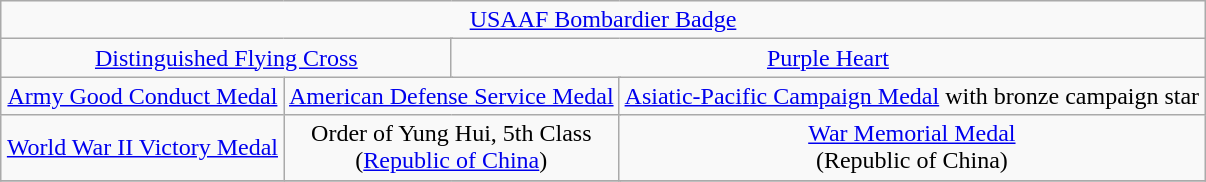<table class="wikitable" style="margin:1em auto; text-align:center;">
<tr>
<td colspan="12"><a href='#'>USAAF Bombardier Badge</a></td>
</tr>
<tr>
<td colspan="6"><a href='#'>Distinguished Flying Cross</a></td>
<td colspan="6"><a href='#'>Purple Heart</a></td>
</tr>
<tr>
<td colspan="4"><a href='#'>Army Good Conduct Medal</a></td>
<td colspan="4"><a href='#'>American Defense Service Medal</a></td>
<td colspan="4"><a href='#'>Asiatic-Pacific Campaign Medal</a> with bronze campaign star</td>
</tr>
<tr>
<td colspan="4"><a href='#'>World War II Victory Medal</a></td>
<td colspan="4">Order of Yung Hui, 5th Class<br>(<a href='#'>Republic of China</a>)</td>
<td colspan="4"><a href='#'>War Memorial Medal</a><br>(Republic of China)</td>
</tr>
<tr>
</tr>
</table>
